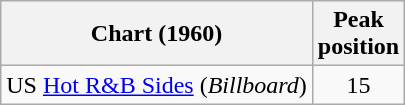<table class="wikitable sortable">
<tr>
<th>Chart (1960)</th>
<th>Peak<br>position</th>
</tr>
<tr>
<td>US <a href='#'>Hot R&B Sides</a> (<em>Billboard</em>)</td>
<td align="center">15</td>
</tr>
</table>
